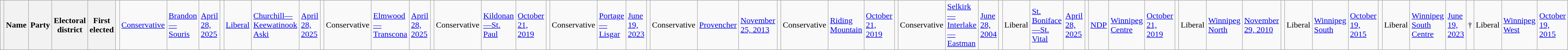<table class="wikitable sortable">
<tr>
<th></th>
<th>Name</th>
<th>Party</th>
<th>Electoral district</th>
<th>First elected<br></th>
<td></td>
<td><a href='#'>Conservative</a></td>
<td><a href='#'>Brandon—Souris</a></td>
<td><a href='#'>April 28, 2025</a><br></td>
<td></td>
<td><a href='#'>Liberal</a></td>
<td><a href='#'>Churchill—Keewatinook Aski</a></td>
<td><a href='#'>April 28, 2025</a><br></td>
<td></td>
<td>Conservative</td>
<td><a href='#'>Elmwood—Transcona</a></td>
<td><a href='#'>April 28, 2025</a><br></td>
<td></td>
<td>Conservative</td>
<td><a href='#'>Kildonan—St. Paul</a></td>
<td><a href='#'>October 21, 2019</a><br></td>
<td></td>
<td>Conservative</td>
<td><a href='#'>Portage—Lisgar</a></td>
<td><a href='#'>June 19, 2023</a><br></td>
<td></td>
<td>Conservative</td>
<td><a href='#'>Provencher</a></td>
<td><a href='#'>November 25, 2013</a><br></td>
<td></td>
<td>Conservative</td>
<td><a href='#'>Riding Mountain</a></td>
<td><a href='#'>October 21, 2019</a><br></td>
<td></td>
<td>Conservative</td>
<td><a href='#'>Selkirk—Interlake—Eastman</a></td>
<td><a href='#'>June 28, 2004</a><br></td>
<td></td>
<td>Liberal</td>
<td><a href='#'>St. Boniface—St. Vital</a></td>
<td><a href='#'>April 28, 2025</a><br></td>
<td></td>
<td><a href='#'>NDP</a></td>
<td><a href='#'>Winnipeg Centre</a></td>
<td><a href='#'>October 21, 2019</a><br></td>
<td></td>
<td>Liberal</td>
<td><a href='#'>Winnipeg North</a></td>
<td><a href='#'>November 29, 2010</a><br></td>
<td></td>
<td>Liberal</td>
<td><a href='#'>Winnipeg South</a></td>
<td><a href='#'>October 19, 2015</a><br></td>
<td></td>
<td>Liberal</td>
<td><a href='#'>Winnipeg South Centre</a></td>
<td><a href='#'>June 19, 2023</a><br></td>
<td>†</td>
<td>Liberal</td>
<td><a href='#'>Winnipeg West</a></td>
<td><a href='#'>October 19, 2015</a></td>
</tr>
</table>
